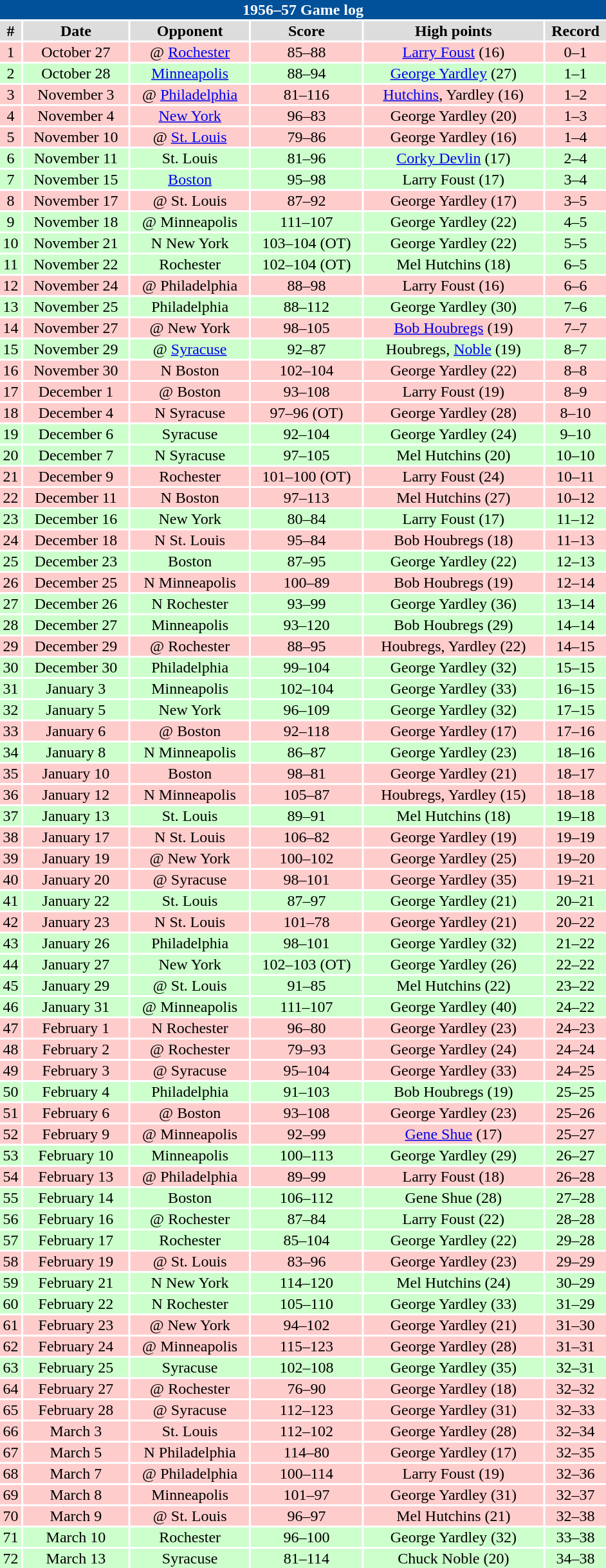<table class="toccolours collapsible" width=50% style="clear:both; margin:1.5em auto; text-align:center">
<tr>
<th colspan=11 style="background:#00519a; color:white;">1956–57 Game log</th>
</tr>
<tr align="center" bgcolor="#dddddd">
<td><strong>#</strong></td>
<td><strong>Date</strong></td>
<td><strong>Opponent</strong></td>
<td><strong>Score</strong></td>
<td><strong>High points</strong></td>
<td><strong>Record</strong></td>
</tr>
<tr align="center" bgcolor="ffcccc">
<td>1</td>
<td>October 27</td>
<td>@ <a href='#'>Rochester</a></td>
<td>85–88</td>
<td><a href='#'>Larry Foust</a> (16)</td>
<td>0–1</td>
</tr>
<tr align="center" bgcolor="ccffcc">
<td>2</td>
<td>October 28</td>
<td><a href='#'>Minneapolis</a></td>
<td>88–94</td>
<td><a href='#'>George Yardley</a> (27)</td>
<td>1–1</td>
</tr>
<tr align="center" bgcolor="ffcccc">
<td>3</td>
<td>November 3</td>
<td>@ <a href='#'>Philadelphia</a></td>
<td>81–116</td>
<td><a href='#'>Hutchins</a>, Yardley (16)</td>
<td>1–2</td>
</tr>
<tr align="center" bgcolor="ffcccc">
<td>4</td>
<td>November 4</td>
<td><a href='#'>New York</a></td>
<td>96–83</td>
<td>George Yardley (20)</td>
<td>1–3</td>
</tr>
<tr align="center" bgcolor="ffcccc">
<td>5</td>
<td>November 10</td>
<td>@ <a href='#'>St. Louis</a></td>
<td>79–86</td>
<td>George Yardley (16)</td>
<td>1–4</td>
</tr>
<tr align="center" bgcolor="ccffcc">
<td>6</td>
<td>November 11</td>
<td>St. Louis</td>
<td>81–96</td>
<td><a href='#'>Corky Devlin</a> (17)</td>
<td>2–4</td>
</tr>
<tr align="center" bgcolor="ccffcc">
<td>7</td>
<td>November 15</td>
<td><a href='#'>Boston</a></td>
<td>95–98</td>
<td>Larry Foust (17)</td>
<td>3–4</td>
</tr>
<tr align="center" bgcolor="ffcccc">
<td>8</td>
<td>November 17</td>
<td>@ St. Louis</td>
<td>87–92</td>
<td>George Yardley (17)</td>
<td>3–5</td>
</tr>
<tr align="center" bgcolor="ccffcc">
<td>9</td>
<td>November 18</td>
<td>@ Minneapolis</td>
<td>111–107</td>
<td>George Yardley (22)</td>
<td>4–5</td>
</tr>
<tr align="center" bgcolor="ccffcc">
<td>10</td>
<td>November 21</td>
<td>N New York</td>
<td>103–104 (OT)</td>
<td>George Yardley (22)</td>
<td>5–5</td>
</tr>
<tr align="center" bgcolor="ccffcc">
<td>11</td>
<td>November 22</td>
<td>Rochester</td>
<td>102–104 (OT)</td>
<td>Mel Hutchins (18)</td>
<td>6–5</td>
</tr>
<tr align="center" bgcolor="ffcccc">
<td>12</td>
<td>November 24</td>
<td>@ Philadelphia</td>
<td>88–98</td>
<td>Larry Foust (16)</td>
<td>6–6</td>
</tr>
<tr align="center" bgcolor="ccffcc">
<td>13</td>
<td>November 25</td>
<td>Philadelphia</td>
<td>88–112</td>
<td>George Yardley (30)</td>
<td>7–6</td>
</tr>
<tr align="center" bgcolor="ffcccc">
<td>14</td>
<td>November 27</td>
<td>@ New York</td>
<td>98–105</td>
<td><a href='#'>Bob Houbregs</a> (19)</td>
<td>7–7</td>
</tr>
<tr align="center" bgcolor="ccffcc">
<td>15</td>
<td>November 29</td>
<td>@ <a href='#'>Syracuse</a></td>
<td>92–87</td>
<td>Houbregs, <a href='#'>Noble</a> (19)</td>
<td>8–7</td>
</tr>
<tr align="center" bgcolor="ffcccc">
<td>16</td>
<td>November 30</td>
<td>N Boston</td>
<td>102–104</td>
<td>George Yardley (22)</td>
<td>8–8</td>
</tr>
<tr align="center" bgcolor="ffcccc">
<td>17</td>
<td>December 1</td>
<td>@ Boston</td>
<td>93–108</td>
<td>Larry Foust (19)</td>
<td>8–9</td>
</tr>
<tr align="center" bgcolor="ffcccc">
<td>18</td>
<td>December 4</td>
<td>N Syracuse</td>
<td>97–96 (OT)</td>
<td>George Yardley (28)</td>
<td>8–10</td>
</tr>
<tr align="center" bgcolor="ccffcc">
<td>19</td>
<td>December 6</td>
<td>Syracuse</td>
<td>92–104</td>
<td>George Yardley (24)</td>
<td>9–10</td>
</tr>
<tr align="center" bgcolor="ccffcc">
<td>20</td>
<td>December 7</td>
<td>N Syracuse</td>
<td>97–105</td>
<td>Mel Hutchins (20)</td>
<td>10–10</td>
</tr>
<tr align="center" bgcolor="ffcccc">
<td>21</td>
<td>December 9</td>
<td>Rochester</td>
<td>101–100 (OT)</td>
<td>Larry Foust (24)</td>
<td>10–11</td>
</tr>
<tr align="center" bgcolor="ffcccc">
<td>22</td>
<td>December 11</td>
<td>N Boston</td>
<td>97–113</td>
<td>Mel Hutchins (27)</td>
<td>10–12</td>
</tr>
<tr align="center" bgcolor="ccffcc">
<td>23</td>
<td>December 16</td>
<td>New York</td>
<td>80–84</td>
<td>Larry Foust (17)</td>
<td>11–12</td>
</tr>
<tr align="center" bgcolor="ffcccc">
<td>24</td>
<td>December 18</td>
<td>N St. Louis</td>
<td>95–84</td>
<td>Bob Houbregs (18)</td>
<td>11–13</td>
</tr>
<tr align="center" bgcolor="ccffcc">
<td>25</td>
<td>December 23</td>
<td>Boston</td>
<td>87–95</td>
<td>George Yardley (22)</td>
<td>12–13</td>
</tr>
<tr align="center" bgcolor="ffcccc">
<td>26</td>
<td>December 25</td>
<td>N Minneapolis</td>
<td>100–89</td>
<td>Bob Houbregs (19)</td>
<td>12–14</td>
</tr>
<tr align="center" bgcolor="ccffcc">
<td>27</td>
<td>December 26</td>
<td>N Rochester</td>
<td>93–99</td>
<td>George Yardley (36)</td>
<td>13–14</td>
</tr>
<tr align="center" bgcolor="ccffcc">
<td>28</td>
<td>December 27</td>
<td>Minneapolis</td>
<td>93–120</td>
<td>Bob Houbregs (29)</td>
<td>14–14</td>
</tr>
<tr align="center" bgcolor="ffcccc">
<td>29</td>
<td>December 29</td>
<td>@ Rochester</td>
<td>88–95</td>
<td>Houbregs, Yardley (22)</td>
<td>14–15</td>
</tr>
<tr align="center" bgcolor="ccffcc">
<td>30</td>
<td>December 30</td>
<td>Philadelphia</td>
<td>99–104</td>
<td>George Yardley (32)</td>
<td>15–15</td>
</tr>
<tr align="center" bgcolor="ccffcc">
<td>31</td>
<td>January 3</td>
<td>Minneapolis</td>
<td>102–104</td>
<td>George Yardley (33)</td>
<td>16–15</td>
</tr>
<tr align="center" bgcolor="ccffcc">
<td>32</td>
<td>January 5</td>
<td>New York</td>
<td>96–109</td>
<td>George Yardley (32)</td>
<td>17–15</td>
</tr>
<tr align="center" bgcolor="ffcccc">
<td>33</td>
<td>January 6</td>
<td>@ Boston</td>
<td>92–118</td>
<td>George Yardley (17)</td>
<td>17–16</td>
</tr>
<tr align="center" bgcolor="ccffcc">
<td>34</td>
<td>January 8</td>
<td>N Minneapolis</td>
<td>86–87</td>
<td>George Yardley (23)</td>
<td>18–16</td>
</tr>
<tr align="center" bgcolor="ffcccc">
<td>35</td>
<td>January 10</td>
<td>Boston</td>
<td>98–81</td>
<td>George Yardley (21)</td>
<td>18–17</td>
</tr>
<tr align="center" bgcolor="ffcccc">
<td>36</td>
<td>January 12</td>
<td>N Minneapolis</td>
<td>105–87</td>
<td>Houbregs, Yardley (15)</td>
<td>18–18</td>
</tr>
<tr align="center" bgcolor="ccffcc">
<td>37</td>
<td>January 13</td>
<td>St. Louis</td>
<td>89–91</td>
<td>Mel Hutchins (18)</td>
<td>19–18</td>
</tr>
<tr align="center" bgcolor="ffcccc">
<td>38</td>
<td>January 17</td>
<td>N St. Louis</td>
<td>106–82</td>
<td>George Yardley (19)</td>
<td>19–19</td>
</tr>
<tr align="center" bgcolor="ffcccc">
<td>39</td>
<td>January 19</td>
<td>@ New York</td>
<td>100–102</td>
<td>George Yardley (25)</td>
<td>19–20</td>
</tr>
<tr align="center" bgcolor="ffcccc">
<td>40</td>
<td>January 20</td>
<td>@ Syracuse</td>
<td>98–101</td>
<td>George Yardley (35)</td>
<td>19–21</td>
</tr>
<tr align="center" bgcolor="ccffcc">
<td>41</td>
<td>January 22</td>
<td>St. Louis</td>
<td>87–97</td>
<td>George Yardley (21)</td>
<td>20–21</td>
</tr>
<tr align="center" bgcolor="ffcccc">
<td>42</td>
<td>January 23</td>
<td>N St. Louis</td>
<td>101–78</td>
<td>George Yardley (21)</td>
<td>20–22</td>
</tr>
<tr align="center" bgcolor="ccffcc">
<td>43</td>
<td>January 26</td>
<td>Philadelphia</td>
<td>98–101</td>
<td>George Yardley (32)</td>
<td>21–22</td>
</tr>
<tr align="center" bgcolor="ccffcc">
<td>44</td>
<td>January 27</td>
<td>New York</td>
<td>102–103 (OT)</td>
<td>George Yardley (26)</td>
<td>22–22</td>
</tr>
<tr align="center" bgcolor="ccffcc">
<td>45</td>
<td>January 29</td>
<td>@ St. Louis</td>
<td>91–85</td>
<td>Mel Hutchins (22)</td>
<td>23–22</td>
</tr>
<tr align="center" bgcolor="ccffcc">
<td>46</td>
<td>January 31</td>
<td>@ Minneapolis</td>
<td>111–107</td>
<td>George Yardley (40)</td>
<td>24–22</td>
</tr>
<tr align="center" bgcolor="ffcccc">
<td>47</td>
<td>February 1</td>
<td>N Rochester</td>
<td>96–80</td>
<td>George Yardley (23)</td>
<td>24–23</td>
</tr>
<tr align="center" bgcolor="ffcccc">
<td>48</td>
<td>February 2</td>
<td>@ Rochester</td>
<td>79–93</td>
<td>George Yardley (24)</td>
<td>24–24</td>
</tr>
<tr align="center" bgcolor="ffcccc">
<td>49</td>
<td>February 3</td>
<td>@ Syracuse</td>
<td>95–104</td>
<td>George Yardley (33)</td>
<td>24–25</td>
</tr>
<tr align="center" bgcolor="ccffcc">
<td>50</td>
<td>February 4</td>
<td>Philadelphia</td>
<td>91–103</td>
<td>Bob Houbregs (19)</td>
<td>25–25</td>
</tr>
<tr align="center" bgcolor="ffcccc">
<td>51</td>
<td>February 6</td>
<td>@ Boston</td>
<td>93–108</td>
<td>George Yardley (23)</td>
<td>25–26</td>
</tr>
<tr align="center" bgcolor="ffcccc">
<td>52</td>
<td>February 9</td>
<td>@ Minneapolis</td>
<td>92–99</td>
<td><a href='#'>Gene Shue</a> (17)</td>
<td>25–27</td>
</tr>
<tr align="center" bgcolor="ccffcc">
<td>53</td>
<td>February 10</td>
<td>Minneapolis</td>
<td>100–113</td>
<td>George Yardley (29)</td>
<td>26–27</td>
</tr>
<tr align="center" bgcolor="ffcccc">
<td>54</td>
<td>February 13</td>
<td>@ Philadelphia</td>
<td>89–99</td>
<td>Larry Foust (18)</td>
<td>26–28</td>
</tr>
<tr align="center" bgcolor="ccffcc">
<td>55</td>
<td>February 14</td>
<td>Boston</td>
<td>106–112</td>
<td>Gene Shue (28)</td>
<td>27–28</td>
</tr>
<tr align="center" bgcolor="ccffcc">
<td>56</td>
<td>February 16</td>
<td>@ Rochester</td>
<td>87–84</td>
<td>Larry Foust (22)</td>
<td>28–28</td>
</tr>
<tr align="center" bgcolor="ccffcc">
<td>57</td>
<td>February 17</td>
<td>Rochester</td>
<td>85–104</td>
<td>George Yardley (22)</td>
<td>29–28</td>
</tr>
<tr align="center" bgcolor="ffcccc">
<td>58</td>
<td>February 19</td>
<td>@ St. Louis</td>
<td>83–96</td>
<td>George Yardley (23)</td>
<td>29–29</td>
</tr>
<tr align="center" bgcolor="ccffcc">
<td>59</td>
<td>February 21</td>
<td>N New York</td>
<td>114–120</td>
<td>Mel Hutchins (24)</td>
<td>30–29</td>
</tr>
<tr align="center" bgcolor="ccffcc">
<td>60</td>
<td>February 22</td>
<td>N Rochester</td>
<td>105–110</td>
<td>George Yardley (33)</td>
<td>31–29</td>
</tr>
<tr align="center" bgcolor="ffcccc">
<td>61</td>
<td>February 23</td>
<td>@ New York</td>
<td>94–102</td>
<td>George Yardley (21)</td>
<td>31–30</td>
</tr>
<tr align="center" bgcolor="ffcccc">
<td>62</td>
<td>February 24</td>
<td>@ Minneapolis</td>
<td>115–123</td>
<td>George Yardley (28)</td>
<td>31–31</td>
</tr>
<tr align="center" bgcolor="ccffcc">
<td>63</td>
<td>February 25</td>
<td>Syracuse</td>
<td>102–108</td>
<td>George Yardley (35)</td>
<td>32–31</td>
</tr>
<tr align="center" bgcolor="ffcccc">
<td>64</td>
<td>February 27</td>
<td>@ Rochester</td>
<td>76–90</td>
<td>George Yardley (18)</td>
<td>32–32</td>
</tr>
<tr align="center" bgcolor="ffcccc">
<td>65</td>
<td>February 28</td>
<td>@ Syracuse</td>
<td>112–123</td>
<td>George Yardley (31)</td>
<td>32–33</td>
</tr>
<tr align="center" bgcolor="ffcccc">
<td>66</td>
<td>March 3</td>
<td>St. Louis</td>
<td>112–102</td>
<td>George Yardley (28)</td>
<td>32–34</td>
</tr>
<tr align="center" bgcolor="ffcccc">
<td>67</td>
<td>March 5</td>
<td>N Philadelphia</td>
<td>114–80</td>
<td>George Yardley (17)</td>
<td>32–35</td>
</tr>
<tr align="center" bgcolor="ffcccc">
<td>68</td>
<td>March 7</td>
<td>@ Philadelphia</td>
<td>100–114</td>
<td>Larry Foust (19)</td>
<td>32–36</td>
</tr>
<tr align="center" bgcolor="ffcccc">
<td>69</td>
<td>March 8</td>
<td>Minneapolis</td>
<td>101–97</td>
<td>George Yardley (31)</td>
<td>32–37</td>
</tr>
<tr align="center" bgcolor="ffcccc">
<td>70</td>
<td>March 9</td>
<td>@ St. Louis</td>
<td>96–97</td>
<td>Mel Hutchins (21)</td>
<td>32–38</td>
</tr>
<tr align="center" bgcolor="ccffcc">
<td>71</td>
<td>March 10</td>
<td>Rochester</td>
<td>96–100</td>
<td>George Yardley (32)</td>
<td>33–38</td>
</tr>
<tr align="center" bgcolor="ccffcc">
<td>72</td>
<td>March 13</td>
<td>Syracuse</td>
<td>81–114</td>
<td>Chuck Noble (20)</td>
<td>34–38</td>
</tr>
</table>
